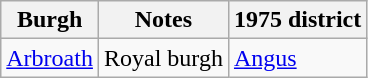<table class="wikitable">
<tr>
<th>Burgh</th>
<th>Notes</th>
<th>1975 district</th>
</tr>
<tr>
<td><a href='#'>Arbroath</a></td>
<td>Royal burgh</td>
<td><a href='#'>Angus</a></td>
</tr>
</table>
